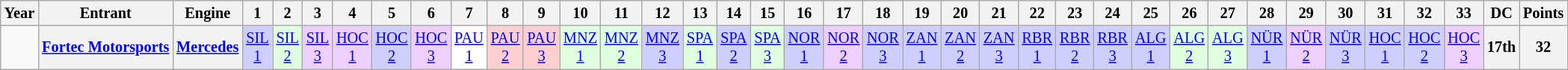<table class="wikitable" style="text-align:center; font-size:85%">
<tr>
<th>Year</th>
<th>Entrant</th>
<th>Engine</th>
<th>1</th>
<th>2</th>
<th>3</th>
<th>4</th>
<th>5</th>
<th>6</th>
<th>7</th>
<th>8</th>
<th>9</th>
<th>10</th>
<th>11</th>
<th>12</th>
<th>13</th>
<th>14</th>
<th>15</th>
<th>16</th>
<th>17</th>
<th>18</th>
<th>19</th>
<th>20</th>
<th>21</th>
<th>22</th>
<th>23</th>
<th>24</th>
<th>25</th>
<th>26</th>
<th>27</th>
<th>28</th>
<th>29</th>
<th>30</th>
<th>31</th>
<th>32</th>
<th>33</th>
<th>DC</th>
<th>Points</th>
</tr>
<tr>
<td></td>
<th nowrap><a href='#'>Fortec Motorsports</a></th>
<th nowrap><a href='#'>Mercedes</a></th>
<td style="background:#CFCFFF;"><a href='#'>SIL<br>1</a><br></td>
<td style="background:#DFFFDF;"><a href='#'>SIL<br>2</a><br></td>
<td style="background:#EFCFFF;"><a href='#'>SIL<br>3</a><br></td>
<td style="background:#EFCFFF;"><a href='#'>HOC<br>1</a><br></td>
<td style="background:#CFCFFF;"><a href='#'>HOC<br>2</a><br></td>
<td style="background:#EFCFFF;"><a href='#'>HOC<br>3</a><br></td>
<td style="background:#FFFFFF;"><a href='#'>PAU<br>1</a><br></td>
<td style="background:#FFCFCF;"><a href='#'>PAU<br>2</a><br></td>
<td style="background:#FFCFCF;"><a href='#'>PAU<br>3</a><br></td>
<td style="background:#DFFFDF;"><a href='#'>MNZ<br>1</a><br></td>
<td style="background:#DFFFDF;"><a href='#'>MNZ<br>2</a><br></td>
<td style="background:#CFCFFF;"><a href='#'>MNZ<br>3</a><br></td>
<td style="background:#DFFFDF;"><a href='#'>SPA<br>1</a><br></td>
<td style="background:#CFCFFF;"><a href='#'>SPA<br>2</a><br></td>
<td style="background:#DFFFDF;"><a href='#'>SPA<br>3</a><br></td>
<td style="background:#CFCFFF;"><a href='#'>NOR<br>1</a><br></td>
<td style="background:#EFCFFF;"><a href='#'>NOR<br>2</a><br></td>
<td style="background:#CFCFFF;"><a href='#'>NOR<br>3</a><br></td>
<td style="background:#CFCFFF;"><a href='#'>ZAN<br>1</a><br></td>
<td style="background:#CFCFFF;"><a href='#'>ZAN<br>2</a><br></td>
<td style="background:#CFCFFF;"><a href='#'>ZAN<br>3</a><br></td>
<td style="background:#CFCFFF;"><a href='#'>RBR<br>1</a><br></td>
<td style="background:#CFCFFF;"><a href='#'>RBR<br>2</a><br></td>
<td style="background:#CFCFFF;"><a href='#'>RBR<br>3</a><br></td>
<td style="background:#CFCFFF;"><a href='#'>ALG<br>1</a><br></td>
<td style="background:#DFFFDF;"><a href='#'>ALG<br>2</a><br></td>
<td style="background:#DFFFDF;"><a href='#'>ALG<br>3</a><br></td>
<td style="background:#CFCFFF;"><a href='#'>NÜR<br>1</a><br></td>
<td style="background:#EFCFFF;"><a href='#'>NÜR<br>2</a><br></td>
<td style="background:#CFCFFF;"><a href='#'>NÜR<br>3</a><br></td>
<td style="background:#CFCFFF;"><a href='#'>HOC<br>1</a><br></td>
<td style="background:#CFCFFF;"><a href='#'>HOC<br>2</a><br></td>
<td style="background:#EFCFFF;"><a href='#'>HOC<br>3</a><br></td>
<th>17th</th>
<th>32</th>
</tr>
</table>
